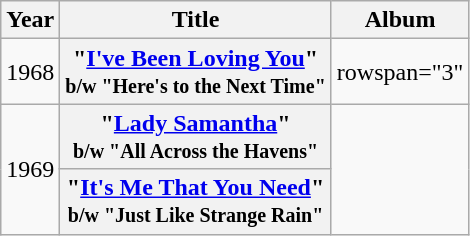<table class="wikitable plainrowheaders" style="text-align:center;">
<tr>
<th scope="col">Year</th>
<th scope="col">Title</th>
<th scope="col">Album</th>
</tr>
<tr>
<td>1968</td>
<th scope="row">"<a href='#'>I've Been Loving You</a>"<br><small>b/w "Here's to the Next Time"</small></th>
<td>rowspan="3" </td>
</tr>
<tr>
<td rowspan="2">1969</td>
<th scope="row">"<a href='#'>Lady Samantha</a>"<br><small>b/w "All Across the Havens"</small></th>
</tr>
<tr>
<th scope="row">"<a href='#'>It's Me That You Need</a>"<br><small>b/w "Just Like Strange Rain"</small></th>
</tr>
</table>
